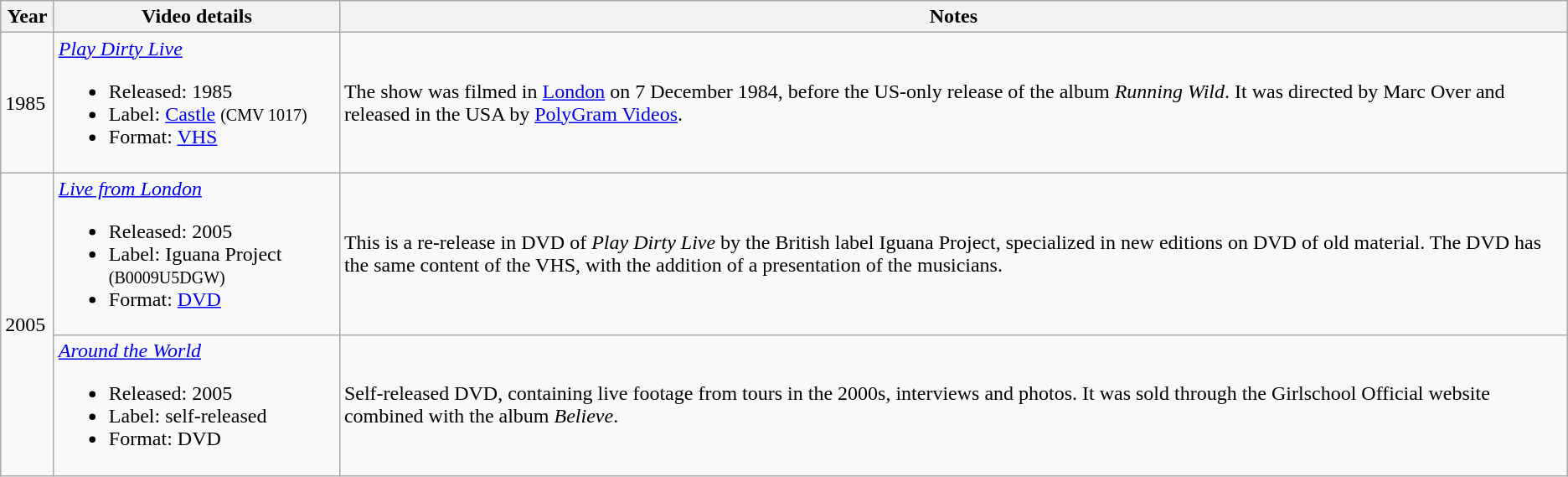<table class="wikitable" border="1">
<tr>
<th width="35">Year</th>
<th width="220">Video details</th>
<th>Notes</th>
</tr>
<tr>
<td>1985</td>
<td><em><a href='#'>Play Dirty Live</a></em><br><ul><li>Released: 1985</li><li>Label: <a href='#'>Castle</a> <small>(CMV 1017)</small></li><li>Format: <a href='#'>VHS</a></li></ul></td>
<td>The show was filmed in <a href='#'>London</a> on 7 December 1984, before the US-only release of the album <em>Running Wild</em>. It was directed by Marc Over and released in the USA by <a href='#'>PolyGram Videos</a>.</td>
</tr>
<tr>
<td rowspan="2">2005</td>
<td><em><a href='#'>Live from London</a></em><br><ul><li>Released: 2005</li><li>Label: Iguana Project <small>(B0009U5DGW)</small></li><li>Format: <a href='#'>DVD</a></li></ul></td>
<td>This is a re-release in DVD of <em>Play Dirty Live</em> by the British label Iguana Project, specialized in new editions on DVD of old material. The DVD has the same content of the VHS, with the addition of a presentation of the musicians.</td>
</tr>
<tr>
<td><em><a href='#'>Around the World</a></em><br><ul><li>Released: 2005</li><li>Label: self-released</li><li>Format: DVD</li></ul></td>
<td>Self-released DVD, containing live footage from tours in the 2000s, interviews and photos. It was sold through the Girlschool Official website combined with the album <em>Believe</em>.</td>
</tr>
</table>
